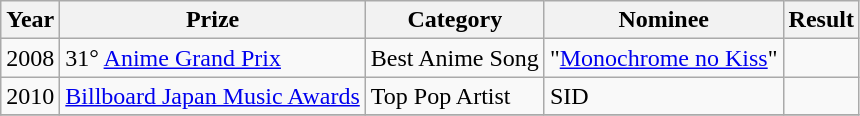<table class="wikitable">
<tr>
<th>Year</th>
<th>Prize</th>
<th>Category</th>
<th>Nominee</th>
<th>Result</th>
</tr>
<tr>
<td>2008</td>
<td>31° <a href='#'>Anime Grand Prix</a></td>
<td>Best Anime Song</td>
<td>"<a href='#'>Monochrome no Kiss</a>"</td>
<td></td>
</tr>
<tr>
<td>2010</td>
<td><a href='#'>Billboard Japan Music Awards</a></td>
<td>Top Pop Artist</td>
<td>SID</td>
<td></td>
</tr>
<tr>
</tr>
</table>
